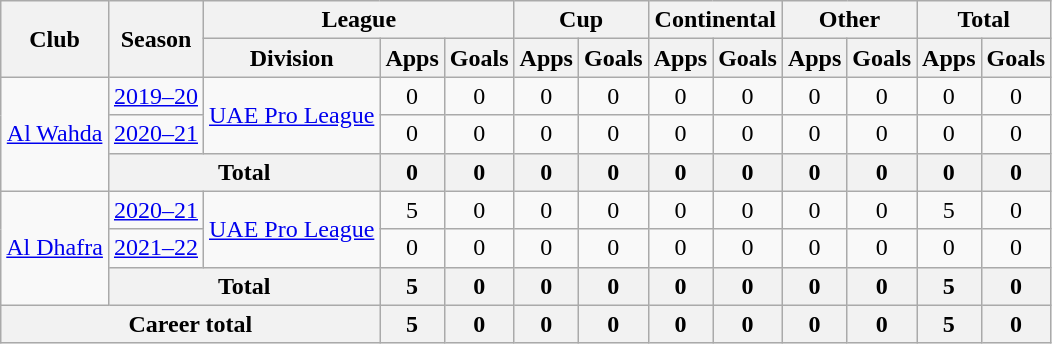<table class="wikitable" style="text-align: center">
<tr>
<th rowspan="2">Club</th>
<th rowspan="2">Season</th>
<th colspan="3">League</th>
<th colspan="2">Cup</th>
<th colspan="2">Continental</th>
<th colspan="2">Other</th>
<th colspan="2">Total</th>
</tr>
<tr>
<th>Division</th>
<th>Apps</th>
<th>Goals</th>
<th>Apps</th>
<th>Goals</th>
<th>Apps</th>
<th>Goals</th>
<th>Apps</th>
<th>Goals</th>
<th>Apps</th>
<th>Goals</th>
</tr>
<tr>
<td rowspan="3"><a href='#'>Al Wahda</a></td>
<td><a href='#'>2019–20</a></td>
<td rowspan="2"><a href='#'>UAE Pro League</a></td>
<td>0</td>
<td>0</td>
<td>0</td>
<td>0</td>
<td>0</td>
<td>0</td>
<td>0</td>
<td>0</td>
<td>0</td>
<td>0</td>
</tr>
<tr>
<td><a href='#'>2020–21</a></td>
<td>0</td>
<td>0</td>
<td>0</td>
<td>0</td>
<td>0</td>
<td>0</td>
<td>0</td>
<td>0</td>
<td>0</td>
<td>0</td>
</tr>
<tr>
<th colspan="2"><strong>Total</strong></th>
<th>0</th>
<th>0</th>
<th>0</th>
<th>0</th>
<th>0</th>
<th>0</th>
<th>0</th>
<th>0</th>
<th>0</th>
<th>0</th>
</tr>
<tr>
<td rowspan="3"><a href='#'>Al Dhafra</a></td>
<td><a href='#'>2020–21</a></td>
<td rowspan="2"><a href='#'>UAE Pro League</a></td>
<td>5</td>
<td>0</td>
<td>0</td>
<td>0</td>
<td>0</td>
<td>0</td>
<td>0</td>
<td>0</td>
<td>5</td>
<td>0</td>
</tr>
<tr>
<td><a href='#'>2021–22</a></td>
<td>0</td>
<td>0</td>
<td>0</td>
<td>0</td>
<td>0</td>
<td>0</td>
<td>0</td>
<td>0</td>
<td>0</td>
<td>0</td>
</tr>
<tr>
<th colspan="2"><strong>Total</strong></th>
<th>5</th>
<th>0</th>
<th>0</th>
<th>0</th>
<th>0</th>
<th>0</th>
<th>0</th>
<th>0</th>
<th>5</th>
<th>0</th>
</tr>
<tr>
<th colspan="3"><strong>Career total</strong></th>
<th>5</th>
<th>0</th>
<th>0</th>
<th>0</th>
<th>0</th>
<th>0</th>
<th>0</th>
<th>0</th>
<th>5</th>
<th>0</th>
</tr>
</table>
